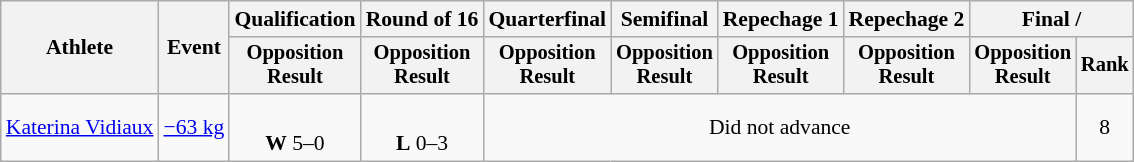<table class="wikitable" style="font-size:90%;">
<tr>
<th rowspan=2>Athlete</th>
<th rowspan=2>Event</th>
<th>Qualification</th>
<th>Round of 16</th>
<th>Quarterfinal</th>
<th>Semifinal</th>
<th>Repechage 1</th>
<th>Repechage 2</th>
<th colspan=2>Final / </th>
</tr>
<tr style="font-size: 95%">
<th>Opposition<br>Result</th>
<th>Opposition<br>Result</th>
<th>Opposition<br>Result</th>
<th>Opposition<br>Result</th>
<th>Opposition<br>Result</th>
<th>Opposition<br>Result</th>
<th>Opposition<br>Result</th>
<th>Rank</th>
</tr>
<tr align=center>
<td align=left><a href='#'>Katerina Vidiaux</a></td>
<td align=left><a href='#'>−63 kg</a></td>
<td><br><strong>W</strong> 5–0 <sup></sup></td>
<td><br><strong>L</strong> 0–3 <sup></sup></td>
<td colspan=5>Did not advance</td>
<td>8</td>
</tr>
</table>
